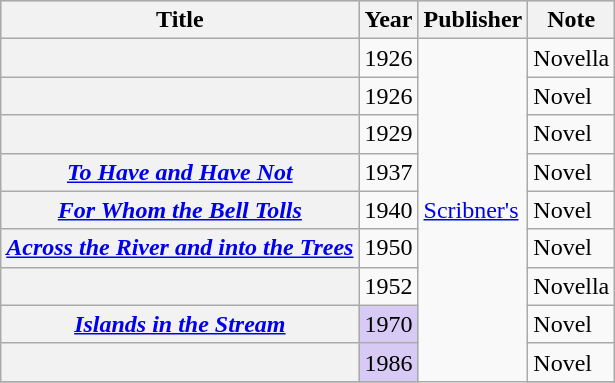<table class="wikitable plainrowheaders sortable">
<tr style="background:#ccc; text-align:center;">
<th scope="col">Title</th>
<th scope="col">Year</th>
<th scope="col">Publisher</th>
<th scope="col">Note</th>
</tr>
<tr>
<th scope=row></th>
<td>1926</td>
<td rowspan=10><a href='#'>Scribner's</a></td>
<td>Novella</td>
</tr>
<tr>
<th scope=row></th>
<td>1926</td>
<td>Novel</td>
</tr>
<tr>
<th scope=row></th>
<td>1929</td>
<td>Novel</td>
</tr>
<tr>
<th scope=row><em><a href='#'>To Have and Have Not</a></em></th>
<td>1937</td>
<td>Novel</td>
</tr>
<tr>
<th scope=row><em><a href='#'>For Whom the Bell Tolls</a></em></th>
<td>1940</td>
<td>Novel</td>
</tr>
<tr>
<th scope=row><em><a href='#'>Across the River and into the Trees</a></em></th>
<td>1950</td>
<td>Novel</td>
</tr>
<tr>
<th scope=row></th>
<td>1952</td>
<td>Novella</td>
</tr>
<tr>
<th scope=row><em><a href='#'>Islands in the Stream</a></em></th>
<td style="background:#D7CBF6;">1970</td>
<td>Novel</td>
</tr>
<tr>
<th scope=row></th>
<td style="background:#D7CBF6;">1986</td>
<td>Novel</td>
</tr>
<tr>
</tr>
</table>
